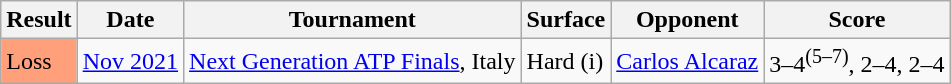<table class="wikitable">
<tr>
<th>Result</th>
<th>Date</th>
<th>Tournament</th>
<th>Surface</th>
<th>Opponent</th>
<th class="unsortable">Score</th>
</tr>
<tr>
<td bgcolor=FFA07A>Loss</td>
<td><a href='#'>Nov 2021</a></td>
<td><a href='#'>Next Generation ATP Finals</a>, Italy</td>
<td>Hard (i)</td>
<td> <a href='#'>Carlos Alcaraz</a></td>
<td>3–4<sup>(5–7)</sup>, 2–4, 2–4</td>
</tr>
</table>
